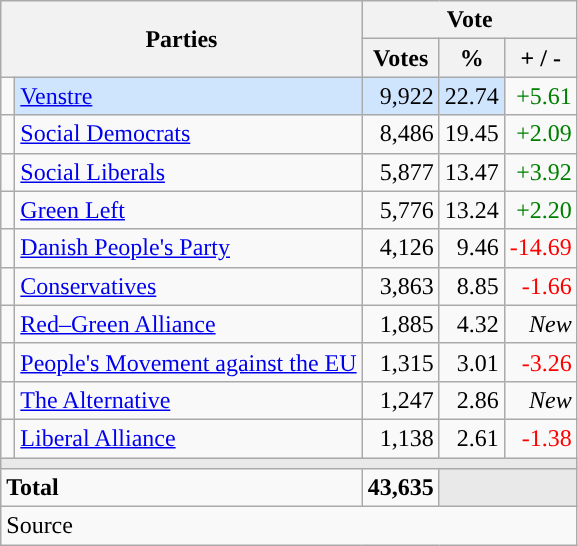<table class="wikitable" style="text-align:right;">
<tr>
<th style="text-align:centre;" rowspan="2" colspan="2" width="225">Parties</th>
<th colspan="3">Vote</th>
</tr>
<tr>
<th width="15">Votes</th>
<th width="15">%</th>
<th width="15">+ / -</th>
</tr>
<tr>
<td width="2" style="color:inherit;background:"></td>
<td bgcolor=#cfe5fe   align="left"><a href='#'>Venstre</a></td>
<td bgcolor=#cfe5fe>9,922</td>
<td bgcolor=#cfe5fe>22.74</td>
<td style=color:green;>+5.61</td>
</tr>
<tr>
<td width="2" style="color:inherit;background:"></td>
<td align="left"><a href='#'>Social Democrats</a></td>
<td>8,486</td>
<td>19.45</td>
<td style=color:green;>+2.09</td>
</tr>
<tr>
<td width="2" style="color:inherit;background:"></td>
<td align="left"><a href='#'>Social Liberals</a></td>
<td>5,877</td>
<td>13.47</td>
<td style=color:green;>+3.92</td>
</tr>
<tr>
<td width="2" style="color:inherit;background:"></td>
<td align="left"><a href='#'>Green Left</a></td>
<td>5,776</td>
<td>13.24</td>
<td style=color:green;>+2.20</td>
</tr>
<tr>
<td width="2" style="color:inherit;background:"></td>
<td align="left"><a href='#'>Danish People's Party</a></td>
<td>4,126</td>
<td>9.46</td>
<td style=color:red;>-14.69</td>
</tr>
<tr>
<td width="2" style="color:inherit;background:"></td>
<td align="left"><a href='#'>Conservatives</a></td>
<td>3,863</td>
<td>8.85</td>
<td style=color:red;>-1.66</td>
</tr>
<tr>
<td width="2" style="color:inherit;background:"></td>
<td align="left"><a href='#'>Red–Green Alliance</a></td>
<td>1,885</td>
<td>4.32</td>
<td><em>New</em></td>
</tr>
<tr>
<td width="2" style="color:inherit;background:"></td>
<td align="left"><a href='#'>People's Movement against the EU</a></td>
<td>1,315</td>
<td>3.01</td>
<td style=color:red;>-3.26</td>
</tr>
<tr>
<td width="2" style="color:inherit;background:"></td>
<td align="left"><a href='#'>The Alternative</a></td>
<td>1,247</td>
<td>2.86</td>
<td><em>New</em></td>
</tr>
<tr>
<td width="2" style="color:inherit;background:"></td>
<td align="left"><a href='#'>Liberal Alliance</a></td>
<td>1,138</td>
<td>2.61</td>
<td style=color:red;>-1.38</td>
</tr>
<tr>
<td colspan="7" bgcolor="#E9E9E9"></td>
</tr>
<tr>
<td align="left" colspan="2"><strong>Total</strong></td>
<td><strong>43,635</strong></td>
<td bgcolor="#E9E9E9" colspan="2"></td>
</tr>
<tr>
<td align="left" colspan="6">Source</td>
</tr>
</table>
